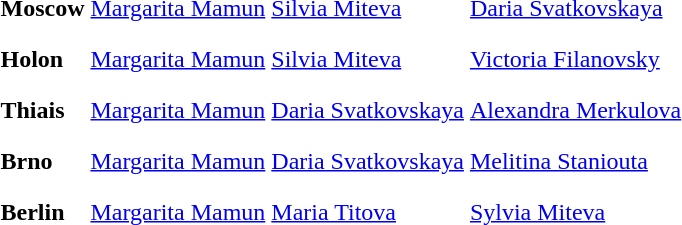<table>
<tr>
<th scope=row style="text-align:left">Moscow</th>
<td style="height:30px;"> <a href='#'>Margarita Mamun</a></td>
<td style="height:30px;"> <a href='#'>Silvia Miteva</a></td>
<td style="height:30px;"> <a href='#'>Daria Svatkovskaya</a></td>
</tr>
<tr>
<th scope=row style="text-align:left">Holon</th>
<td style="height:30px;"> <a href='#'>Margarita Mamun</a></td>
<td style="height:30px;"> <a href='#'>Silvia Miteva</a></td>
<td style="height:30px;"> <a href='#'>Victoria Filanovsky</a></td>
</tr>
<tr>
<th scope=row style="text-align:left">Thiais</th>
<td style="height:30px;"> <a href='#'>Margarita Mamun</a></td>
<td style="height:30px;"> <a href='#'>Daria Svatkovskaya</a></td>
<td style="height:30px;"> <a href='#'>Alexandra Merkulova</a></td>
</tr>
<tr>
<th scope=row style="text-align:left">Brno</th>
<td style="height:30px;"> <a href='#'>Margarita Mamun</a></td>
<td style="height:30px;"> <a href='#'>Daria Svatkovskaya</a></td>
<td style="height:30px;"> <a href='#'>Melitina Staniouta</a></td>
</tr>
<tr>
<th scope=row style="text-align:left">Berlin</th>
<td style="height:30px;"> <a href='#'>Margarita Mamun</a></td>
<td style="height:30px;"> <a href='#'>Maria Titova</a></td>
<td style="height:30px;"> <a href='#'>Sylvia Miteva</a></td>
</tr>
<tr>
</tr>
</table>
